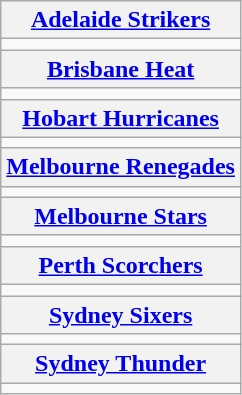<table class="wikitable">
<tr>
<th><a href='#'>Adelaide Strikers</a></th>
</tr>
<tr>
<td></td>
</tr>
<tr>
<th><a href='#'>Brisbane Heat</a></th>
</tr>
<tr>
<td></td>
</tr>
<tr>
<th><a href='#'>Hobart Hurricanes</a></th>
</tr>
<tr>
<td></td>
</tr>
<tr>
<th><a href='#'>Melbourne Renegades</a></th>
</tr>
<tr>
<td></td>
</tr>
<tr>
<th><a href='#'>Melbourne Stars</a></th>
</tr>
<tr>
<td></td>
</tr>
<tr>
<th><a href='#'>Perth Scorchers</a></th>
</tr>
<tr>
<td></td>
</tr>
<tr>
<th><a href='#'>Sydney Sixers</a></th>
</tr>
<tr>
<td></td>
</tr>
<tr>
<th><a href='#'>Sydney Thunder</a></th>
</tr>
<tr>
<td></td>
</tr>
</table>
